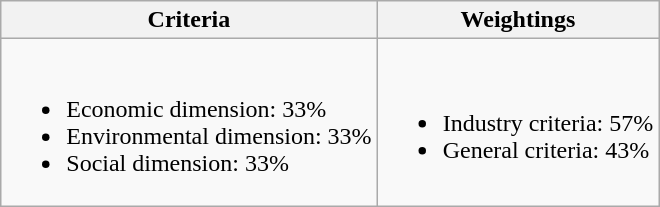<table class="wikitable">
<tr>
<th>Criteria</th>
<th>Weightings</th>
</tr>
<tr>
<td><br><ul><li>Economic dimension: 33%</li><li>Environmental dimension: 33%</li><li>Social dimension: 33%</li></ul></td>
<td><br><ul><li>Industry criteria: 57%</li><li>General criteria: 43%</li></ul></td>
</tr>
</table>
